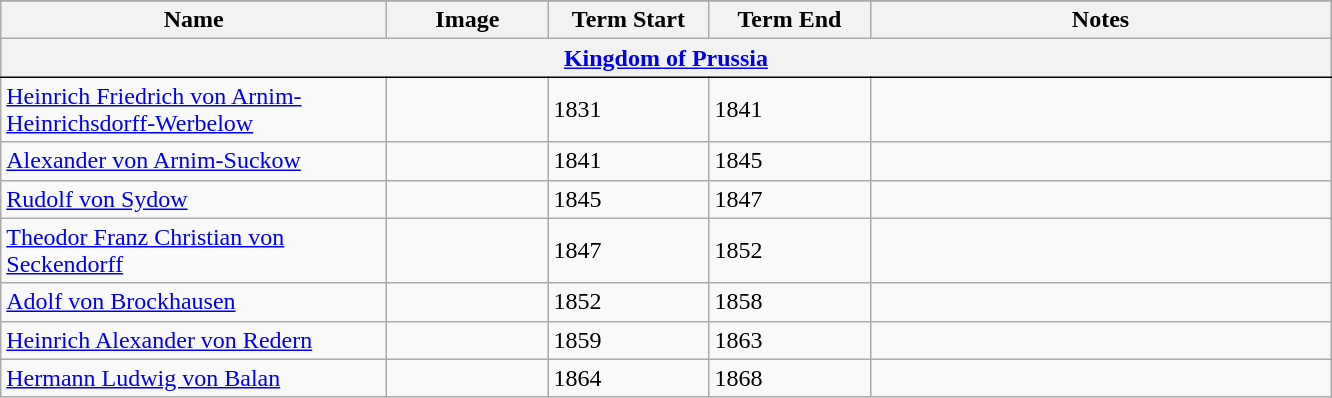<table class="wikitable">
<tr>
</tr>
<tr class="hintergrundfarbe5">
<th width="250">Name</th>
<th width="100">Image</th>
<th width="100">Term Start</th>
<th width="100">Term End</th>
<th width="300">Notes</th>
</tr>
<tr>
<th colspan="5" style="border-bottom: 1pt black solid; border-top: 1pt black solid;"> <a href='#'>Kingdom of Prussia</a></th>
</tr>
<tr>
<td><a href='#'>Heinrich Friedrich von Arnim-Heinrichsdorff-Werbelow</a></td>
<td></td>
<td>1831</td>
<td>1841</td>
<td></td>
</tr>
<tr>
<td><a href='#'>Alexander von Arnim-Suckow</a></td>
<td></td>
<td>1841</td>
<td>1845</td>
<td></td>
</tr>
<tr>
<td><a href='#'>Rudolf von Sydow</a></td>
<td></td>
<td>1845</td>
<td>1847</td>
<td></td>
</tr>
<tr>
<td><a href='#'>Theodor Franz Christian von Seckendorff</a></td>
<td></td>
<td>1847</td>
<td>1852</td>
<td></td>
</tr>
<tr>
<td><a href='#'>Adolf von Brockhausen</a></td>
<td></td>
<td>1852</td>
<td>1858</td>
<td></td>
</tr>
<tr>
<td><a href='#'>Heinrich Alexander von Redern</a></td>
<td></td>
<td>1859</td>
<td>1863</td>
<td></td>
</tr>
<tr>
<td><a href='#'>Hermann Ludwig von Balan</a></td>
<td></td>
<td>1864</td>
<td>1868</td>
<td></td>
</tr>
</table>
